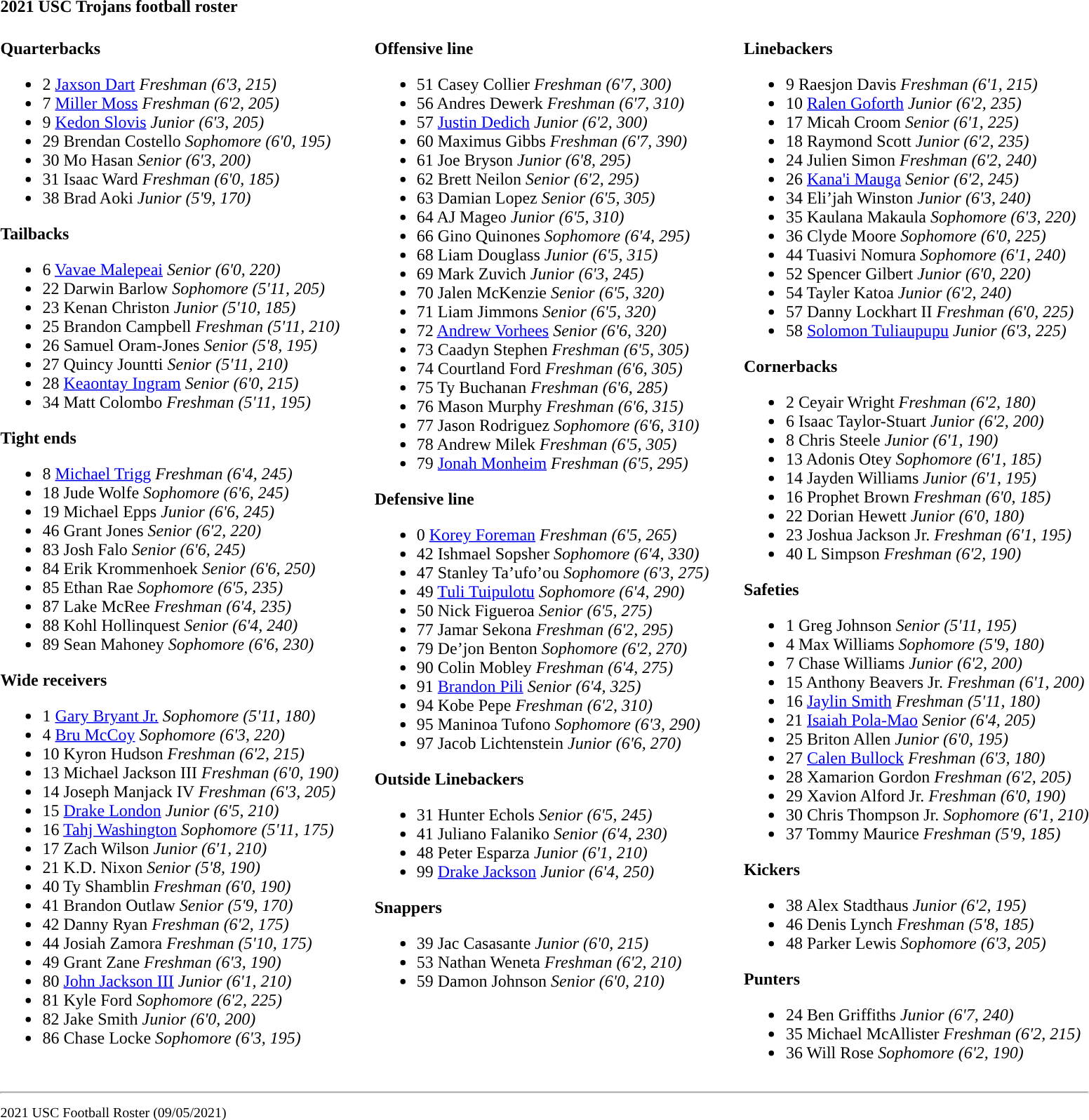<table class="toccolours" style="text-align: left;">
<tr>
<td colspan=11><strong>2021 USC Trojans football roster</strong></td>
</tr>
<tr>
<td valign="top"><br><strong>Quarterbacks</strong><ul><li>2 <a href='#'>Jaxson Dart</a> <em>Freshman (6'3, 215)</em></li><li>7 <a href='#'>Miller Moss</a> <em>Freshman (6'2, 205)</em></li><li>9 <a href='#'>Kedon Slovis</a> <em>Junior (6'3, 205)</em></li><li>29 Brendan Costello  <em>Sophomore (6'0, 195)</em></li><li>30 Mo Hasan  <em>Senior (6'3, 200)</em></li><li>31 Isaac Ward  <em>Freshman (6'0, 185)</em></li><li>38 Brad Aoki  <em>Junior (5'9, 170)</em></li></ul><strong>Tailbacks</strong><ul><li>6 <a href='#'>Vavae Malepeai</a>  <em>Senior (6'0, 220)</em></li><li>22 Darwin Barlow  <em>Sophomore (5'11, 205)</em></li><li>23 Kenan Christon <em>Junior (5'10, 185)</em></li><li>25 Brandon Campbell <em>Freshman (5'11, 210)</em></li><li>26 Samuel Oram-Jones  <em>Senior (5'8, 195)</em></li><li>27 Quincy Jountti  <em>Senior (5'11, 210)</em></li><li>28 <a href='#'>Keaontay Ingram</a> <em>Senior (6'0, 215)</em></li><li>34 Matt Colombo  <em>Freshman (5'11, 195)</em></li></ul><strong>Tight ends</strong><ul><li>8 <a href='#'>Michael Trigg</a> <em>Freshman (6'4, 245)</em></li><li>18 Jude Wolfe  <em>Sophomore (6'6, 245)</em></li><li>19 Michael Epps  <em>Junior (6'6, 245)</em></li><li>46 Grant Jones  <em>Senior (6'2, 220)</em></li><li>83 Josh Falo  <em>Senior (6'6, 245)</em></li><li>84 Erik Krommenhoek  <em>Senior (6'6, 250)</em></li><li>85 Ethan Rae  <em>Sophomore (6'5, 235)</em></li><li>87 Lake McRee <em>Freshman (6'4, 235)</em></li><li>88 Kohl Hollinquest  <em>Senior (6'4, 240)</em></li><li>89 Sean Mahoney  <em>Sophomore (6'6, 230)</em></li></ul><strong>Wide receivers</strong><ul><li>1 <a href='#'>Gary Bryant Jr.</a> <em>Sophomore (5'11, 180)</em></li><li>4 <a href='#'>Bru McCoy</a>  <em>Sophomore (6'3, 220)</em></li><li>10 Kyron Hudson <em>Freshman (6'2, 215)</em></li><li>13 Michael Jackson III <em>Freshman (6'0, 190)</em></li><li>14 Joseph Manjack IV <em>Freshman (6'3, 205)</em></li><li>15 <a href='#'>Drake London</a> <em> Junior (6'5, 210)</em></li><li>16 <a href='#'>Tahj Washington</a>  <em>Sophomore (5'11, 175)</em></li><li>17 Zach Wilson  <em>Junior (6'1, 210)</em></li><li>21 K.D. Nixon  <em>Senior (5'8, 190)</em></li><li>40 Ty Shamblin  <em>Freshman (6'0, 190)</em></li><li>41 Brandon Outlaw  <em>Senior (5'9, 170)</em></li><li>42 Danny Ryan  <em>Freshman (6'2, 175)</em></li><li>44 Josiah Zamora <em> Freshman (5'10, 175)</em></li><li>49 Grant Zane <em>Freshman (6'3, 190)</em></li><li>80 <a href='#'>John Jackson III</a> <em>Junior (6'1, 210)</em></li><li>81 Kyle Ford  <em>Sophomore (6'2, 225)</em></li><li>82 Jake Smith <em>Junior (6'0, 200)</em></li><li>86 Chase Locke  <em>Sophomore (6'3, 195)</em></li></ul></td>
<td width="25"> </td>
<td valign="top"><br><strong>Offensive line</strong><ul><li>51 Casey Collier  <em>Freshman (6'7, 300)</em></li><li>56 Andres Dewerk  <em>Freshman (6'7, 310)</em></li><li>57 <a href='#'>Justin Dedich</a>  <em>Junior (6'2, 300)</em></li><li>60 Maximus Gibbs <em>Freshman (6'7, 390)</em></li><li>61 Joe Bryson  <em>Junior (6'8, 295)</em></li><li>62 Brett Neilon  <em>Senior (6'2, 295)</em></li><li>63 Damian Lopez  <em>Senior (6'5, 305)</em></li><li>64 AJ Mageo  <em>Junior (6'5, 310)</em></li><li>66 Gino Quinones  <em>Sophomore (6'4, 295)</em></li><li>68 Liam Douglass  <em>Junior (6'5, 315)</em></li><li>69 Mark Zuvich  <em>Junior (6'3, 245)</em></li><li>70 Jalen McKenzie  <em>Senior (6'5, 320)</em></li><li>71 Liam Jimmons  <em>Senior (6'5, 320)</em></li><li>72 <a href='#'>Andrew Vorhees</a>  <em>Senior (6'6, 320)</em></li><li>73 Caadyn Stephen  <em>Freshman (6'5, 305)</em></li><li>74 Courtland Ford  <em>Freshman (6'6, 305)</em></li><li>75 Ty Buchanan <em>Freshman (6'6, 285)</em></li><li>76 Mason Murphy <em>Freshman (6'6, 315)</em></li><li>77 Jason Rodriguez  <em>Sophomore (6'6, 310)</em></li><li>78 Andrew Milek  <em>Freshman (6'5, 305)</em></li><li>79 <a href='#'>Jonah Monheim</a>  <em>Freshman (6'5, 295)</em></li></ul><strong>Defensive line</strong><ul><li>0 <a href='#'>Korey Foreman</a>  <em>Freshman (6'5, 265)</em></li><li>42 Ishmael Sopsher  <em>Sophomore (6'4, 330)</em></li><li>47 Stanley Ta’ufo’ou  <em>Sophomore (6'3, 275)</em></li><li>49 <a href='#'>Tuli Tuipulotu</a> <em>Sophomore (6'4, 290)</em></li><li>50 Nick Figueroa  <em>Senior (6'5, 275)</em></li><li>77 Jamar Sekona  <em>Freshman (6'2, 295)</em></li><li>79 De’jon Benton  <em>Sophomore (6'2, 270)</em></li><li>90 Colin Mobley <em>Freshman (6'4, 275)</em></li><li>91 <a href='#'>Brandon Pili</a>  <em>Senior (6'4, 325)</em></li><li>94 Kobe Pepe  <em>Freshman (6'2, 310)</em></li><li>95 Maninoa Tufono  <em>Sophomore (6'3, 290)</em></li><li>97 Jacob Lichtenstein  <em>Junior (6'6, 270)</em></li></ul><strong>Outside Linebackers</strong><ul><li>31 Hunter Echols  <em>Senior (6'5, 245)</em></li><li>41 Juliano Falaniko  <em>Senior (6'4, 230)</em></li><li>48 Peter Esparza <em>Junior (6'1, 210)</em></li><li>99 <a href='#'>Drake Jackson</a> <em>Junior (6'4, 250)</em></li></ul><strong>Snappers</strong><ul><li>39 Jac Casasante  <em>Junior (6'0, 215)</em></li><li>53 Nathan Weneta  <em>Freshman (6'2, 210)</em></li><li>59 Damon Johnson  <em>Senior (6'0, 210)</em></li></ul></td>
<td width="25"> </td>
<td valign="top"><br><strong>Linebackers</strong><ul><li>9 Raesjon Davis <em>Freshman (6'1, 215)</em></li><li>10 <a href='#'>Ralen Goforth</a> <em>Junior (6'2, 235)</em></li><li>17 Micah Croom  <em>Senior (6'1, 225)</em></li><li>18 Raymond Scott  <em>Junior (6'2, 235)</em></li><li>24 Julien Simon <em>Freshman (6'2, 240)</em></li><li>26 <a href='#'>Kana'i Mauga</a> <em>Senior (6'2, 245)</em></li><li>34 Eli’jah Winston  <em>Junior (6'3, 240)</em></li><li>35 Kaulana Makaula  <em>Sophomore (6'3, 220)</em></li><li>36 Clyde Moore  <em>Sophomore (6'0, 225)</em></li><li>44 Tuasivi Nomura  <em>Sophomore (6'1, 240)</em></li><li>52 Spencer Gilbert  <em>Junior (6'0, 220)</em></li><li>54 Tayler Katoa  <em>Junior (6'2, 240)</em></li><li>57 Danny Lockhart II  <em>Freshman (6'0, 225)</em></li><li>58 <a href='#'>Solomon Tuliaupupu</a>  <em>Junior (6'3, 225)</em></li></ul><strong>Cornerbacks</strong><ul><li>2 Ceyair Wright <em>Freshman (6'2, 180)</em></li><li>6 Isaac Taylor-Stuart  <em>Junior (6'2, 200)</em></li><li>8 Chris Steele <em>Junior (6'1, 190)</em></li><li>13 Adonis Otey  <em>Sophomore (6'1, 185)</em></li><li>14 Jayden Williams <em>Junior (6'1, 195)</em></li><li>16 Prophet Brown <em>Freshman (6'0, 185)</em></li><li>22 Dorian Hewett <em>Junior (6'0, 180)</em></li><li>23 Joshua Jackson Jr.  <em>Freshman (6'1, 195)</em></li><li>40 L Simpson  <em>Freshman (6'2, 190)</em></li></ul><strong>Safeties</strong><ul><li>1 Greg Johnson  <em>Senior (5'11, 195)</em></li><li>4 Max Williams  <em>Sophomore (5'9, 180)</em></li><li>7 Chase Williams  <em>Junior (6'2, 200)</em></li><li>15 Anthony Beavers Jr. <em>Freshman (6'1, 200)</em></li><li>16 <a href='#'>Jaylin Smith</a> <em>Freshman (5'11, 180)</em></li><li>21 <a href='#'>Isaiah Pola-Mao</a>  <em>Senior (6'4, 205)</em></li><li>25 Briton Allen  <em>Junior (6'0, 195)</em></li><li>27 <a href='#'>Calen Bullock</a> <em>Freshman (6'3, 180)</em></li><li>28 Xamarion Gordon <em>Freshman (6'2, 205)</em></li><li>29 Xavion Alford Jr.  <em>Freshman (6'0, 190)</em></li><li>30 Chris Thompson Jr. <em>Sophomore (6'1, 210)</em></li><li>37 Tommy Maurice  <em>Freshman (5'9, 185)</em></li></ul><strong>Kickers</strong><ul><li>38 Alex Stadthaus  <em>Junior (6'2, 195)</em></li><li>46 Denis Lynch <em>Freshman (5'8, 185)</em></li><li>48 Parker Lewis  <em>Sophomore (6'3, 205)</em></li></ul><strong>Punters</strong><ul><li>24 Ben Griffiths  <em>Junior (6'7, 240)</em></li><li>35 Michael McAllister  <em>Freshman (6'2, 215)</em></li><li>36 Will Rose  <em>Sophomore (6'2, 190)</em></li></ul></td>
</tr>
<tr>
<td colspan="7"><hr><small>2021 USC Football Roster (09/05/2021)</small></td>
</tr>
</table>
